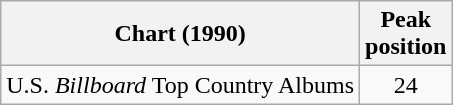<table class="wikitable">
<tr>
<th>Chart (1990)</th>
<th>Peak<br>position</th>
</tr>
<tr>
<td>U.S. <em>Billboard</em> Top Country Albums</td>
<td align="center">24</td>
</tr>
</table>
